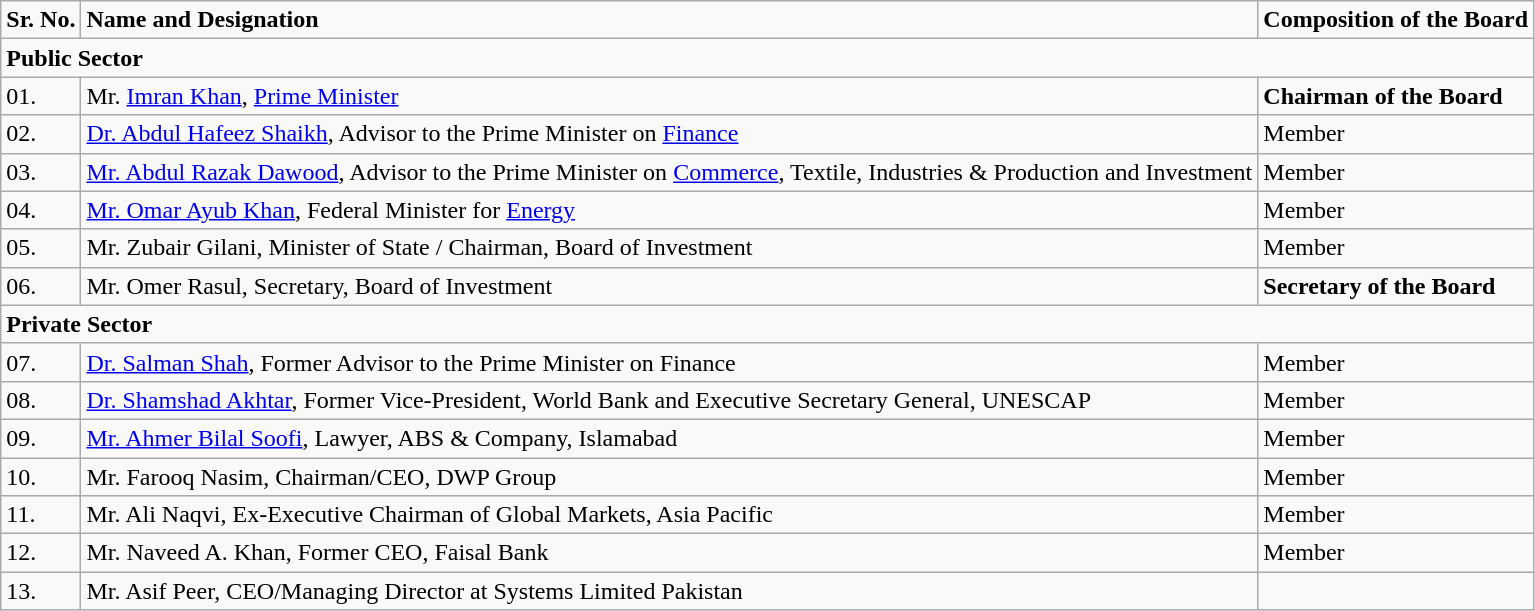<table class="wikitable">
<tr>
<td><strong>Sr. No.</strong></td>
<td><strong>Name and Designation</strong></td>
<td><strong>Composition of the Board</strong></td>
</tr>
<tr>
<td colspan="3"><strong>Public Sector</strong></td>
</tr>
<tr>
<td>01.</td>
<td>Mr. <a href='#'>Imran Khan</a>, <a href='#'>Prime Minister</a></td>
<td><strong>Chairman of the Board</strong></td>
</tr>
<tr>
<td>02.</td>
<td><a href='#'>Dr. Abdul Hafeez Shaikh</a>, Advisor to the Prime Minister on <a href='#'>Finance</a></td>
<td>Member</td>
</tr>
<tr>
<td>03.</td>
<td><a href='#'>Mr. Abdul Razak Dawood</a>, Advisor to the Prime Minister on <a href='#'>Commerce</a>, Textile, Industries  & Production and Investment</td>
<td>Member</td>
</tr>
<tr>
<td>04.</td>
<td><a href='#'>Mr. Omar Ayub Khan</a>, Federal Minister for <a href='#'>Energy</a></td>
<td>Member</td>
</tr>
<tr>
<td>05.</td>
<td>Mr.  Zubair Gilani, Minister of State / Chairman, Board of Investment</td>
<td>Member</td>
</tr>
<tr>
<td>06.</td>
<td>Mr. Omer  Rasul, Secretary, Board of Investment</td>
<td><strong>Secretary of the Board</strong></td>
</tr>
<tr>
<td colspan="3"><strong>Private  Sector</strong></td>
</tr>
<tr>
<td>07.</td>
<td><a href='#'>Dr. Salman Shah</a>, Former Advisor to the Prime Minister on Finance</td>
<td>Member</td>
</tr>
<tr>
<td>08.</td>
<td><a href='#'>Dr. Shamshad Akhtar</a>, Former Vice-President, World Bank and Executive Secretary  General, UNESCAP</td>
<td>Member</td>
</tr>
<tr>
<td>09.</td>
<td><a href='#'>Mr. Ahmer Bilal Soofi</a>, Lawyer, ABS & Company, Islamabad</td>
<td>Member</td>
</tr>
<tr>
<td>10.</td>
<td>Mr.  Farooq Nasim, Chairman/CEO, DWP Group</td>
<td>Member</td>
</tr>
<tr>
<td>11.</td>
<td>Mr. Ali  Naqvi, Ex-Executive Chairman of Global Markets, Asia Pacific</td>
<td>Member</td>
</tr>
<tr>
<td>12.</td>
<td>Mr.  Naveed A. Khan, Former CEO, Faisal Bank</td>
<td>Member</td>
</tr>
<tr>
<td>13.</td>
<td>Mr. Asif  Peer, CEO/Managing Director at Systems Limited Pakistan</td>
<td></td>
</tr>
</table>
